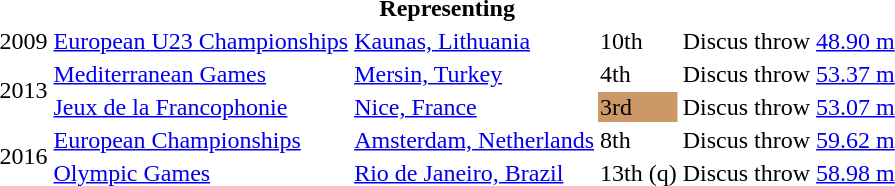<table>
<tr>
<th colspan="6">Representing </th>
</tr>
<tr>
<td>2009</td>
<td><a href='#'>European U23 Championships</a></td>
<td><a href='#'>Kaunas, Lithuania</a></td>
<td>10th</td>
<td>Discus throw</td>
<td><a href='#'>48.90 m</a></td>
</tr>
<tr>
<td rowspan=2>2013</td>
<td><a href='#'>Mediterranean Games</a></td>
<td><a href='#'>Mersin, Turkey</a></td>
<td>4th</td>
<td>Discus throw</td>
<td><a href='#'>53.37 m</a></td>
</tr>
<tr>
<td><a href='#'>Jeux de la Francophonie</a></td>
<td><a href='#'>Nice, France</a></td>
<td bgcolor=cc9966>3rd</td>
<td>Discus throw</td>
<td><a href='#'>53.07 m</a></td>
</tr>
<tr>
<td rowspan=2>2016</td>
<td><a href='#'>European Championships</a></td>
<td><a href='#'>Amsterdam, Netherlands</a></td>
<td>8th</td>
<td>Discus throw</td>
<td><a href='#'>59.62 m</a></td>
</tr>
<tr>
<td><a href='#'>Olympic Games</a></td>
<td><a href='#'>Rio de Janeiro, Brazil</a></td>
<td>13th (q)</td>
<td>Discus throw</td>
<td><a href='#'>58.98 m</a></td>
</tr>
</table>
